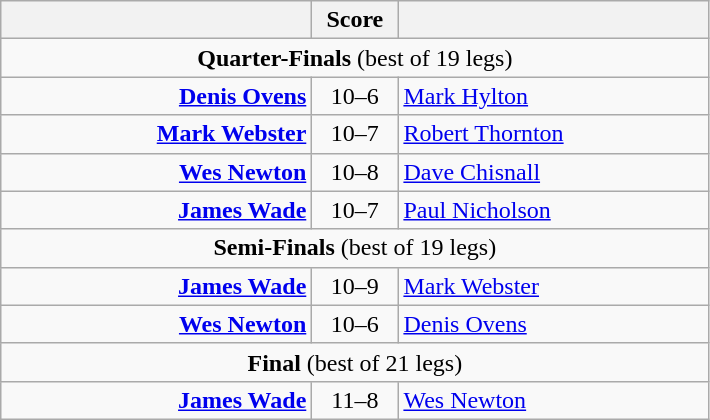<table class=wikitable style="text-align:center">
<tr>
<th width=200></th>
<th width=50>Score</th>
<th width=200></th>
</tr>
<tr align=center>
<td colspan="3"><strong>Quarter-Finals</strong> (best of 19 legs)</td>
</tr>
<tr align=left>
<td align=right><strong><a href='#'>Denis Ovens</a></strong> </td>
<td align=center>10–6</td>
<td> <a href='#'>Mark Hylton</a></td>
</tr>
<tr align=left>
<td align=right><strong><a href='#'>Mark Webster</a></strong> </td>
<td align=center>10–7</td>
<td> <a href='#'>Robert Thornton</a></td>
</tr>
<tr align=left>
<td align=right><strong><a href='#'>Wes Newton</a></strong> </td>
<td align=center>10–8</td>
<td> <a href='#'>Dave Chisnall</a></td>
</tr>
<tr align=left>
<td align=right><strong><a href='#'>James Wade</a></strong> </td>
<td align=center>10–7</td>
<td> <a href='#'>Paul Nicholson</a></td>
</tr>
<tr align=center>
<td colspan="3"><strong>Semi-Finals</strong> (best of 19 legs)</td>
</tr>
<tr align=left>
<td align=right><strong><a href='#'>James Wade</a></strong> </td>
<td align=center>10–9</td>
<td> <a href='#'>Mark Webster</a></td>
</tr>
<tr align=left>
<td align=right><strong><a href='#'>Wes Newton</a></strong> </td>
<td align=center>10–6</td>
<td> <a href='#'>Denis Ovens</a></td>
</tr>
<tr align=center>
<td colspan="3"><strong>Final</strong> (best of 21 legs)</td>
</tr>
<tr align=left>
<td align=right><strong><a href='#'>James Wade</a></strong> </td>
<td align=center>11–8</td>
<td> <a href='#'>Wes Newton</a></td>
</tr>
</table>
